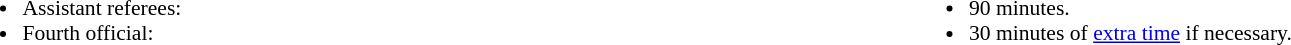<table style="width:100%; font-size:90%">
<tr>
<td style="width:50%; vertical-align:top"><br><ul><li>Assistant referees:</li><li>Fourth official:</li></ul></td>
<td style="width:50%; vertical-align:top"><br><ul><li>90 minutes.</li><li>30 minutes of <a href='#'>extra time</a> if necessary.</li></ul></td>
</tr>
</table>
